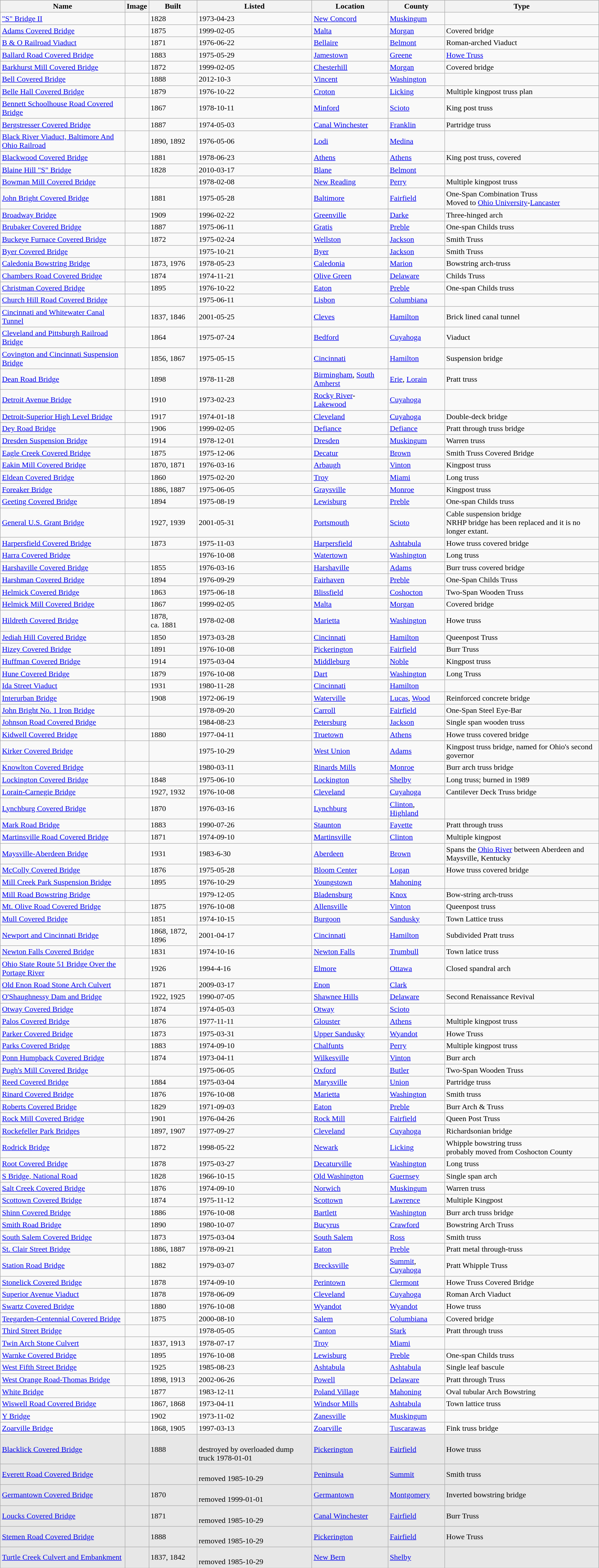<table class="wikitable sortable">
<tr>
<th>Name</th>
<th>Image</th>
<th>Built</th>
<th>Listed</th>
<th>Location</th>
<th>County</th>
<th>Type</th>
</tr>
<tr>
<td><a href='#'>"S" Bridge II</a></td>
<td></td>
<td>1828</td>
<td>1973-04-23</td>
<td><a href='#'>New Concord</a><br><small></small></td>
<td><a href='#'>Muskingum</a></td>
<td></td>
</tr>
<tr>
<td><a href='#'>Adams Covered Bridge</a></td>
<td></td>
<td>1875</td>
<td>1999-02-05</td>
<td><a href='#'>Malta</a><br><small></small></td>
<td><a href='#'>Morgan</a></td>
<td>Covered bridge</td>
</tr>
<tr>
<td><a href='#'>B & O Railroad Viaduct</a></td>
<td></td>
<td>1871</td>
<td>1976-06-22</td>
<td><a href='#'>Bellaire</a><br><small></small></td>
<td><a href='#'>Belmont</a></td>
<td>Roman-arched Viaduct</td>
</tr>
<tr>
<td><a href='#'>Ballard Road Covered Bridge</a></td>
<td></td>
<td>1883</td>
<td>1975-05-29</td>
<td><a href='#'>Jamestown</a><br><small></small></td>
<td><a href='#'>Greene</a></td>
<td><a href='#'>Howe Truss</a></td>
</tr>
<tr>
<td><a href='#'>Barkhurst Mill Covered Bridge</a></td>
<td></td>
<td>1872</td>
<td>1999-02-05</td>
<td><a href='#'>Chesterhill</a><br><small></small></td>
<td><a href='#'>Morgan</a></td>
<td>Covered bridge</td>
</tr>
<tr>
<td><a href='#'>Bell Covered Bridge</a></td>
<td></td>
<td>1888</td>
<td>2012-10-3</td>
<td><a href='#'>Vincent</a><br><small></small></td>
<td><a href='#'>Washington</a></td>
<td></td>
</tr>
<tr>
<td><a href='#'>Belle Hall Covered Bridge</a></td>
<td></td>
<td>1879</td>
<td>1976-10-22</td>
<td><a href='#'>Croton</a><br><small></small></td>
<td><a href='#'>Licking</a></td>
<td>Multiple kingpost truss plan</td>
</tr>
<tr>
<td><a href='#'>Bennett Schoolhouse Road Covered Bridge</a></td>
<td></td>
<td>1867</td>
<td>1978-10-11</td>
<td><a href='#'>Minford</a><br><small></small></td>
<td><a href='#'>Scioto</a></td>
<td>King post truss</td>
</tr>
<tr>
<td><a href='#'>Bergstresser Covered Bridge</a></td>
<td></td>
<td>1887</td>
<td>1974-05-03</td>
<td><a href='#'>Canal Winchester</a><br><small></small></td>
<td><a href='#'>Franklin</a></td>
<td>Partridge truss</td>
</tr>
<tr>
<td><a href='#'>Black River Viaduct, Baltimore And Ohio Railroad</a></td>
<td></td>
<td>1890, 1892</td>
<td>1976-05-06</td>
<td><a href='#'>Lodi</a><br><small></small></td>
<td><a href='#'>Medina</a></td>
<td></td>
</tr>
<tr>
<td><a href='#'>Blackwood Covered Bridge</a></td>
<td></td>
<td>1881</td>
<td>1978-06-23</td>
<td><a href='#'>Athens</a><br><small></small></td>
<td><a href='#'>Athens</a></td>
<td>King post truss, covered</td>
</tr>
<tr>
<td><a href='#'>Blaine Hill "S" Bridge</a></td>
<td></td>
<td>1828</td>
<td>2010-03-17</td>
<td><a href='#'>Blane</a> </td>
<td><a href='#'>Belmont</a></td>
<td></td>
</tr>
<tr>
<td><a href='#'>Bowman Mill Covered Bridge</a></td>
<td></td>
<td></td>
<td>1978-02-08</td>
<td><a href='#'>New Reading</a><br><small></small></td>
<td><a href='#'>Perry</a></td>
<td>Multiple kingpost truss</td>
</tr>
<tr>
<td><a href='#'>John Bright Covered Bridge</a></td>
<td></td>
<td>1881</td>
<td>1975-05-28</td>
<td><a href='#'>Baltimore</a><br><small></small></td>
<td><a href='#'>Fairfield</a></td>
<td>One-Span Combination Truss <br>Moved to <a href='#'>Ohio University</a>-<a href='#'>Lancaster</a></td>
</tr>
<tr>
<td><a href='#'>Broadway Bridge</a></td>
<td></td>
<td>1909</td>
<td>1996-02-22</td>
<td><a href='#'>Greenville</a><br><small></small></td>
<td><a href='#'>Darke</a></td>
<td>Three-hinged arch</td>
</tr>
<tr>
<td><a href='#'>Brubaker Covered Bridge</a></td>
<td></td>
<td>1887</td>
<td>1975-06-11</td>
<td><a href='#'>Gratis</a><br><small></small></td>
<td><a href='#'>Preble</a></td>
<td>One-span Childs truss</td>
</tr>
<tr>
<td><a href='#'>Buckeye Furnace Covered Bridge</a></td>
<td></td>
<td>1872</td>
<td>1975-02-24</td>
<td><a href='#'>Wellston</a><br><small></small></td>
<td><a href='#'>Jackson</a></td>
<td>Smith Truss</td>
</tr>
<tr>
<td><a href='#'>Byer Covered Bridge</a></td>
<td></td>
<td></td>
<td>1975-10-21</td>
<td><a href='#'>Byer</a><br><small></small></td>
<td><a href='#'>Jackson</a></td>
<td>Smith Truss</td>
</tr>
<tr>
<td><a href='#'>Caledonia Bowstring Bridge</a></td>
<td></td>
<td>1873, 1976</td>
<td>1978-05-23</td>
<td><a href='#'>Caledonia</a><br><small></small></td>
<td><a href='#'>Marion</a></td>
<td>Bowstring arch-truss</td>
</tr>
<tr>
<td><a href='#'>Chambers Road Covered Bridge</a></td>
<td></td>
<td>1874</td>
<td>1974-11-21</td>
<td><a href='#'>Olive Green</a><br><small></small></td>
<td><a href='#'>Delaware</a></td>
<td>Childs Truss</td>
</tr>
<tr>
<td><a href='#'>Christman Covered Bridge</a></td>
<td></td>
<td>1895</td>
<td>1976-10-22</td>
<td><a href='#'>Eaton</a><br><small></small></td>
<td><a href='#'>Preble</a></td>
<td>One-span Childs truss</td>
</tr>
<tr>
<td><a href='#'>Church Hill Road Covered Bridge</a></td>
<td></td>
<td></td>
<td>1975-06-11</td>
<td><a href='#'>Lisbon</a><br><small></small></td>
<td><a href='#'>Columbiana</a></td>
<td></td>
</tr>
<tr>
<td><a href='#'>Cincinnati and Whitewater Canal Tunnel</a></td>
<td></td>
<td>1837, 1846</td>
<td>2001-05-25</td>
<td><a href='#'>Cleves</a><br><small></small></td>
<td><a href='#'>Hamilton</a></td>
<td>Brick lined canal tunnel</td>
</tr>
<tr>
<td><a href='#'>Cleveland and Pittsburgh Railroad Bridge</a></td>
<td></td>
<td>1864</td>
<td>1975-07-24</td>
<td><a href='#'>Bedford</a><br><small></small></td>
<td><a href='#'>Cuyahoga</a></td>
<td>Viaduct</td>
</tr>
<tr>
<td><a href='#'>Covington and Cincinnati Suspension Bridge</a></td>
<td></td>
<td>1856, 1867</td>
<td>1975-05-15</td>
<td><a href='#'>Cincinnati</a><br><small></small></td>
<td><a href='#'>Hamilton</a></td>
<td>Suspension bridge</td>
</tr>
<tr>
<td><a href='#'>Dean Road Bridge</a></td>
<td></td>
<td>1898</td>
<td>1978-11-28</td>
<td><a href='#'>Birmingham</a>, <a href='#'>South Amherst</a><br><small></small></td>
<td><a href='#'>Erie</a>, <a href='#'>Lorain</a></td>
<td>Pratt truss</td>
</tr>
<tr>
<td><a href='#'>Detroit Avenue Bridge</a></td>
<td></td>
<td>1910</td>
<td>1973-02-23</td>
<td><a href='#'>Rocky River</a>-<a href='#'>Lakewood</a><br><small></small></td>
<td><a href='#'>Cuyahoga</a></td>
<td></td>
</tr>
<tr>
<td><a href='#'>Detroit-Superior High Level Bridge</a></td>
<td></td>
<td>1917</td>
<td>1974-01-18</td>
<td><a href='#'>Cleveland</a><br><small></small></td>
<td><a href='#'>Cuyahoga</a></td>
<td>Double-deck bridge</td>
</tr>
<tr>
<td><a href='#'>Dey Road Bridge</a></td>
<td></td>
<td>1906</td>
<td>1999-02-05</td>
<td><a href='#'>Defiance</a><br><small></small></td>
<td><a href='#'>Defiance</a></td>
<td>Pratt through truss bridge</td>
</tr>
<tr>
<td><a href='#'>Dresden Suspension Bridge</a></td>
<td></td>
<td>1914</td>
<td>1978-12-01</td>
<td><a href='#'>Dresden</a><br><small></small></td>
<td><a href='#'>Muskingum</a></td>
<td>Warren truss</td>
</tr>
<tr>
<td><a href='#'>Eagle Creek Covered Bridge</a></td>
<td></td>
<td>1875</td>
<td>1975-12-06</td>
<td><a href='#'>Decatur</a><br><small></small></td>
<td><a href='#'>Brown</a></td>
<td>Smith Truss Covered Bridge</td>
</tr>
<tr>
<td><a href='#'>Eakin Mill Covered Bridge</a></td>
<td></td>
<td>1870, 1871</td>
<td>1976-03-16</td>
<td><a href='#'>Arbaugh</a><br><small></small></td>
<td><a href='#'>Vinton</a></td>
<td>Kingpost truss</td>
</tr>
<tr>
<td><a href='#'>Eldean Covered Bridge</a></td>
<td></td>
<td>1860</td>
<td>1975-02-20</td>
<td><a href='#'>Troy</a><br><small></small></td>
<td><a href='#'>Miami</a></td>
<td>Long truss</td>
</tr>
<tr>
<td><a href='#'>Foreaker Bridge</a></td>
<td></td>
<td>1886, 1887</td>
<td>1975-06-05</td>
<td><a href='#'>Graysville</a><br><small></small></td>
<td><a href='#'>Monroe</a></td>
<td>Kingpost truss</td>
</tr>
<tr>
<td><a href='#'>Geeting Covered Bridge</a></td>
<td></td>
<td>1894</td>
<td>1975-08-19</td>
<td><a href='#'>Lewisburg</a><br><small></small></td>
<td><a href='#'>Preble</a></td>
<td>One-span Childs truss</td>
</tr>
<tr>
<td><a href='#'>General U.S. Grant Bridge</a></td>
<td></td>
<td>1927, 1939</td>
<td>2001-05-31</td>
<td><a href='#'>Portsmouth</a><br><small></small></td>
<td><a href='#'>Scioto</a></td>
<td>Cable suspension bridge<br>NRHP bridge has been replaced and it is no longer extant.</td>
</tr>
<tr>
<td><a href='#'>Harpersfield Covered Bridge</a></td>
<td></td>
<td>1873</td>
<td>1975-11-03</td>
<td><a href='#'>Harpersfield</a><br><small></small></td>
<td><a href='#'>Ashtabula</a></td>
<td>Howe truss covered bridge</td>
</tr>
<tr>
<td><a href='#'>Harra Covered Bridge</a></td>
<td></td>
<td></td>
<td>1976-10-08</td>
<td><a href='#'>Watertown</a><br><small></small></td>
<td><a href='#'>Washington</a></td>
<td>Long truss</td>
</tr>
<tr>
<td><a href='#'>Harshaville Covered Bridge</a></td>
<td></td>
<td>1855</td>
<td>1976-03-16</td>
<td><a href='#'>Harshaville</a><br><small></small></td>
<td><a href='#'>Adams</a></td>
<td>Burr truss covered bridge</td>
</tr>
<tr>
<td><a href='#'>Harshman Covered Bridge</a></td>
<td></td>
<td>1894</td>
<td>1976-09-29</td>
<td><a href='#'>Fairhaven</a><br><small></small></td>
<td><a href='#'>Preble</a></td>
<td>One-Span Childs Truss</td>
</tr>
<tr>
<td><a href='#'>Helmick Covered Bridge</a></td>
<td></td>
<td>1863</td>
<td>1975-06-18</td>
<td><a href='#'>Blissfield</a><br><small></small></td>
<td><a href='#'>Coshocton</a></td>
<td>Two-Span Wooden Truss</td>
</tr>
<tr>
<td><a href='#'>Helmick Mill Covered Bridge</a></td>
<td></td>
<td>1867</td>
<td>1999-02-05</td>
<td><a href='#'>Malta</a><br><small></small></td>
<td><a href='#'>Morgan</a></td>
<td>Covered bridge</td>
</tr>
<tr>
<td><a href='#'>Hildreth Covered Bridge</a></td>
<td></td>
<td>1878, ca. 1881</td>
<td>1978-02-08</td>
<td><a href='#'>Marietta</a><br><small></small></td>
<td><a href='#'>Washington</a></td>
<td>Howe truss</td>
</tr>
<tr>
<td><a href='#'>Jediah Hill Covered Bridge</a></td>
<td></td>
<td>1850</td>
<td>1973-03-28</td>
<td><a href='#'>Cincinnati</a><br><small></small></td>
<td><a href='#'>Hamilton</a></td>
<td>Queenpost Truss</td>
</tr>
<tr>
<td><a href='#'>Hizey Covered Bridge</a></td>
<td></td>
<td>1891</td>
<td>1976-10-08</td>
<td><a href='#'>Pickerington</a><br><small></small></td>
<td><a href='#'>Fairfield</a></td>
<td>Burr Truss</td>
</tr>
<tr>
<td><a href='#'>Huffman Covered Bridge</a></td>
<td></td>
<td>1914</td>
<td>1975-03-04</td>
<td><a href='#'>Middleburg</a><br><small></small></td>
<td><a href='#'>Noble</a></td>
<td>Kingpost truss</td>
</tr>
<tr>
<td><a href='#'>Hune Covered Bridge</a></td>
<td></td>
<td>1879</td>
<td>1976-10-08</td>
<td><a href='#'>Dart</a><br><small></small></td>
<td><a href='#'>Washington</a></td>
<td>Long Truss</td>
</tr>
<tr>
<td><a href='#'>Ida Street Viaduct</a></td>
<td></td>
<td>1931</td>
<td>1980-11-28</td>
<td><a href='#'>Cincinnati</a><br><small></small></td>
<td><a href='#'>Hamilton</a></td>
<td></td>
</tr>
<tr>
<td><a href='#'>Interurban Bridge</a></td>
<td></td>
<td>1908</td>
<td>1972-06-19</td>
<td><a href='#'>Waterville</a><br><small></small></td>
<td><a href='#'>Lucas</a>, <a href='#'>Wood</a></td>
<td>Reinforced concrete bridge</td>
</tr>
<tr>
<td><a href='#'>John Bright No. 1 Iron Bridge</a></td>
<td></td>
<td></td>
<td>1978-09-20</td>
<td><a href='#'>Carroll</a><br><small></small></td>
<td><a href='#'>Fairfield</a></td>
<td>One-Span Steel Eye-Bar</td>
</tr>
<tr>
<td><a href='#'>Johnson Road Covered Bridge</a></td>
<td></td>
<td></td>
<td>1984-08-23</td>
<td><a href='#'>Petersburg</a><br><small></small></td>
<td><a href='#'>Jackson</a></td>
<td>Single span wooden truss</td>
</tr>
<tr>
<td><a href='#'>Kidwell Covered Bridge</a></td>
<td></td>
<td>1880</td>
<td>1977-04-11</td>
<td><a href='#'>Truetown</a><br><small></small></td>
<td><a href='#'>Athens</a></td>
<td>Howe truss covered bridge</td>
</tr>
<tr>
<td><a href='#'>Kirker Covered Bridge</a></td>
<td></td>
<td></td>
<td>1975-10-29</td>
<td><a href='#'>West Union</a><br><small></small></td>
<td><a href='#'>Adams</a></td>
<td>Kingpost truss bridge, named for Ohio's second governor</td>
</tr>
<tr>
<td><a href='#'>Knowlton Covered Bridge</a></td>
<td></td>
<td></td>
<td>1980-03-11</td>
<td><a href='#'>Rinards Mills</a><br><small></small></td>
<td><a href='#'>Monroe</a></td>
<td>Burr arch truss bridge</td>
</tr>
<tr>
<td><a href='#'>Lockington Covered Bridge</a></td>
<td></td>
<td>1848</td>
<td>1975-06-10</td>
<td><a href='#'>Lockington</a><br><small></small></td>
<td><a href='#'>Shelby</a></td>
<td>Long truss; burned in 1989</td>
</tr>
<tr>
<td><a href='#'>Lorain-Carnegie Bridge</a></td>
<td></td>
<td>1927, 1932</td>
<td>1976-10-08</td>
<td><a href='#'>Cleveland</a><br><small></small></td>
<td><a href='#'>Cuyahoga</a></td>
<td>Cantilever Deck Truss bridge</td>
</tr>
<tr>
<td><a href='#'>Lynchburg Covered Bridge</a></td>
<td></td>
<td>1870</td>
<td>1976-03-16</td>
<td><a href='#'>Lynchburg</a><br><small></small></td>
<td><a href='#'>Clinton</a>, <a href='#'>Highland</a></td>
<td></td>
</tr>
<tr>
<td><a href='#'>Mark Road Bridge</a></td>
<td></td>
<td>1883</td>
<td>1990-07-26</td>
<td><a href='#'>Staunton</a><br><small></small></td>
<td><a href='#'>Fayette</a></td>
<td>Pratt through truss</td>
</tr>
<tr>
<td><a href='#'>Martinsville Road Covered Bridge</a></td>
<td></td>
<td>1871</td>
<td>1974-09-10</td>
<td><a href='#'>Martinsville</a><br><small></small></td>
<td><a href='#'>Clinton</a></td>
<td>Multiple kingpost</td>
</tr>
<tr>
<td><a href='#'>Maysville-Aberdeen Bridge</a></td>
<td></td>
<td>1931</td>
<td>1983-6-30</td>
<td><a href='#'>Aberdeen</a><br><small></small></td>
<td><a href='#'>Brown</a></td>
<td>Spans the <a href='#'>Ohio River</a> between Aberdeen and Maysville, Kentucky</td>
</tr>
<tr>
<td><a href='#'>McColly Covered Bridge</a></td>
<td></td>
<td>1876</td>
<td>1975-05-28</td>
<td><a href='#'>Bloom Center</a><br><small></small></td>
<td><a href='#'>Logan</a></td>
<td>Howe truss covered bridge</td>
</tr>
<tr>
<td><a href='#'>Mill Creek Park Suspension Bridge</a></td>
<td></td>
<td>1895</td>
<td>1976-10-29</td>
<td><a href='#'>Youngstown</a><br><small></small></td>
<td><a href='#'>Mahoning</a></td>
<td></td>
</tr>
<tr>
<td><a href='#'>Mill Road Bowstring Bridge</a></td>
<td></td>
<td></td>
<td>1979-12-05</td>
<td><a href='#'>Bladensburg</a><br><small></small></td>
<td><a href='#'>Knox</a></td>
<td>Bow-string arch-truss</td>
</tr>
<tr>
<td><a href='#'>Mt. Olive Road Covered Bridge</a></td>
<td></td>
<td>1875</td>
<td>1976-10-08</td>
<td><a href='#'>Allensville</a><br><small></small></td>
<td><a href='#'>Vinton</a></td>
<td>Queenpost truss</td>
</tr>
<tr>
<td><a href='#'>Mull Covered Bridge</a></td>
<td></td>
<td>1851</td>
<td>1974-10-15</td>
<td><a href='#'>Burgoon</a><br><small></small></td>
<td><a href='#'>Sandusky</a></td>
<td>Town Lattice truss</td>
</tr>
<tr>
<td><a href='#'>Newport and Cincinnati Bridge</a></td>
<td></td>
<td>1868, 1872, 1896</td>
<td>2001-04-17</td>
<td><a href='#'>Cincinnati</a><br><small></small></td>
<td><a href='#'>Hamilton</a></td>
<td>Subdivided Pratt truss</td>
</tr>
<tr>
<td><a href='#'>Newton Falls Covered Bridge</a></td>
<td></td>
<td>1831</td>
<td>1974-10-16</td>
<td><a href='#'>Newton Falls</a><br><small></small></td>
<td><a href='#'>Trumbull</a></td>
<td>Town latice truss</td>
</tr>
<tr>
<td><a href='#'>Ohio State Route 51 Bridge Over the Portage River</a></td>
<td></td>
<td>1926</td>
<td>1994-4-16</td>
<td><a href='#'>Elmore</a><br><small></small></td>
<td><a href='#'>Ottawa</a></td>
<td>Closed spandral arch</td>
</tr>
<tr>
<td><a href='#'>Old Enon Road Stone Arch Culvert</a></td>
<td></td>
<td>1871</td>
<td>2009-03-17</td>
<td><a href='#'>Enon</a><br><small></small></td>
<td><a href='#'>Clark</a></td>
<td></td>
</tr>
<tr>
<td><a href='#'>O'Shaughnessy Dam and Bridge</a></td>
<td></td>
<td>1922, 1925</td>
<td>1990-07-05</td>
<td><a href='#'>Shawnee Hills</a><br><small></small></td>
<td><a href='#'>Delaware</a></td>
<td>Second Renaissance Revival</td>
</tr>
<tr>
<td><a href='#'>Otway Covered Bridge</a></td>
<td></td>
<td>1874</td>
<td>1974-05-03</td>
<td><a href='#'>Otway</a><br><small></small></td>
<td><a href='#'>Scioto</a></td>
<td></td>
</tr>
<tr>
<td><a href='#'>Palos Covered Bridge</a></td>
<td></td>
<td>1876</td>
<td>1977-11-11</td>
<td><a href='#'>Glouster</a><br><small></small></td>
<td><a href='#'>Athens</a></td>
<td>Multiple kingpost truss</td>
</tr>
<tr>
<td><a href='#'>Parker Covered Bridge</a></td>
<td></td>
<td>1873</td>
<td>1975-03-31</td>
<td><a href='#'>Upper Sandusky</a><br><small></small></td>
<td><a href='#'>Wyandot</a></td>
<td>Howe Truss</td>
</tr>
<tr>
<td><a href='#'>Parks Covered Bridge</a></td>
<td></td>
<td>1883</td>
<td>1974-09-10</td>
<td><a href='#'>Chalfunts</a><br><small></small></td>
<td><a href='#'>Perry</a></td>
<td>Multiple kingpost truss</td>
</tr>
<tr>
<td><a href='#'>Ponn Humpback Covered Bridge</a></td>
<td></td>
<td>1874</td>
<td>1973-04-11</td>
<td><a href='#'>Wilkesville</a><br><small></small></td>
<td><a href='#'>Vinton</a></td>
<td>Burr arch</td>
</tr>
<tr>
<td><a href='#'>Pugh's Mill Covered Bridge</a></td>
<td></td>
<td></td>
<td>1975-06-05</td>
<td><a href='#'>Oxford</a><br><small></small></td>
<td><a href='#'>Butler</a></td>
<td>Two-Span Wooden Truss</td>
</tr>
<tr>
<td><a href='#'>Reed Covered Bridge</a></td>
<td></td>
<td>1884</td>
<td>1975-03-04</td>
<td><a href='#'>Marysville</a><br><small></small></td>
<td><a href='#'>Union</a></td>
<td>Partridge truss</td>
</tr>
<tr>
<td><a href='#'>Rinard Covered Bridge</a></td>
<td></td>
<td>1876</td>
<td>1976-10-08</td>
<td><a href='#'>Marietta</a><br><small></small></td>
<td><a href='#'>Washington</a></td>
<td>Smith truss</td>
</tr>
<tr>
<td><a href='#'>Roberts Covered Bridge</a></td>
<td></td>
<td>1829</td>
<td>1971-09-03</td>
<td><a href='#'>Eaton</a><br><small></small></td>
<td><a href='#'>Preble</a></td>
<td>Burr Arch & Truss</td>
</tr>
<tr>
<td><a href='#'>Rock Mill Covered Bridge</a></td>
<td></td>
<td>1901</td>
<td>1976-04-26</td>
<td><a href='#'>Rock Mill</a><br><small></small></td>
<td><a href='#'>Fairfield</a></td>
<td>Queen Post Truss<br></td>
</tr>
<tr>
<td><a href='#'>Rockefeller Park Bridges</a></td>
<td></td>
<td>1897, 1907</td>
<td>1977-09-27</td>
<td><a href='#'>Cleveland</a></td>
<td><a href='#'>Cuyahoga</a></td>
<td>Richardsonian bridge</td>
</tr>
<tr>
<td><a href='#'>Rodrick Bridge</a></td>
<td></td>
<td>1872</td>
<td>1998-05-22</td>
<td><a href='#'>Newark</a><br><small></small></td>
<td><a href='#'>Licking</a></td>
<td>Whipple bowstring truss <br>probably moved from Coshocton County</td>
</tr>
<tr>
<td><a href='#'>Root Covered Bridge</a></td>
<td></td>
<td>1878</td>
<td>1975-03-27</td>
<td><a href='#'>Decaturville</a><br><small></small></td>
<td><a href='#'>Washington</a></td>
<td>Long truss</td>
</tr>
<tr>
<td><a href='#'>S Bridge, National Road</a></td>
<td></td>
<td>1828</td>
<td>1966-10-15</td>
<td><a href='#'>Old Washington</a><br><small></small></td>
<td><a href='#'>Guernsey</a></td>
<td>Single span arch</td>
</tr>
<tr>
<td><a href='#'>Salt Creek Covered Bridge</a></td>
<td></td>
<td>1876</td>
<td>1974-09-10</td>
<td><a href='#'>Norwich</a><br><small></small></td>
<td><a href='#'>Muskingum</a></td>
<td>Warren truss</td>
</tr>
<tr>
<td><a href='#'>Scottown Covered Bridge</a></td>
<td></td>
<td>1874</td>
<td>1975-11-12</td>
<td><a href='#'>Scottown</a><br><small></small></td>
<td><a href='#'>Lawrence</a></td>
<td>Multiple Kingpost</td>
</tr>
<tr>
<td><a href='#'>Shinn Covered Bridge</a></td>
<td></td>
<td>1886</td>
<td>1976-10-08</td>
<td><a href='#'>Bartlett</a><br><small></small></td>
<td><a href='#'>Washington</a></td>
<td>Burr arch truss bridge</td>
</tr>
<tr>
<td><a href='#'>Smith Road Bridge</a></td>
<td></td>
<td>1890</td>
<td>1980-10-07</td>
<td><a href='#'>Bucyrus</a><br><small></small></td>
<td><a href='#'>Crawford</a></td>
<td>Bowstring Arch Truss</td>
</tr>
<tr>
<td><a href='#'>South Salem Covered Bridge</a></td>
<td></td>
<td>1873</td>
<td>1975-03-04</td>
<td><a href='#'>South Salem</a><br><small></small></td>
<td><a href='#'>Ross</a></td>
<td>Smith truss</td>
</tr>
<tr>
<td><a href='#'>St. Clair Street Bridge</a></td>
<td></td>
<td>1886, 1887</td>
<td>1978-09-21</td>
<td><a href='#'>Eaton</a><br><small></small></td>
<td><a href='#'>Preble</a></td>
<td>Pratt metal through-truss</td>
</tr>
<tr>
<td><a href='#'>Station Road Bridge</a></td>
<td></td>
<td>1882</td>
<td>1979-03-07</td>
<td><a href='#'>Brecksville</a><br><small></small></td>
<td><a href='#'>Summit</a>, <a href='#'>Cuyahoga</a></td>
<td>Pratt Whipple Truss</td>
</tr>
<tr>
<td><a href='#'>Stonelick Covered Bridge</a></td>
<td></td>
<td>1878</td>
<td>1974-09-10</td>
<td><a href='#'>Perintown</a><br><small></small></td>
<td><a href='#'>Clermont</a></td>
<td>Howe Truss Covered Bridge</td>
</tr>
<tr>
<td><a href='#'>Superior Avenue Viaduct</a></td>
<td></td>
<td>1878</td>
<td>1978-06-09</td>
<td><a href='#'>Cleveland</a><br><small></small></td>
<td><a href='#'>Cuyahoga</a></td>
<td>Roman Arch Viaduct</td>
</tr>
<tr>
<td><a href='#'>Swartz Covered Bridge</a></td>
<td></td>
<td>1880</td>
<td>1976-10-08</td>
<td><a href='#'>Wyandot</a><br><small></small></td>
<td><a href='#'>Wyandot</a></td>
<td>Howe truss</td>
</tr>
<tr>
<td><a href='#'>Teegarden-Centennial Covered Bridge</a></td>
<td></td>
<td>1875</td>
<td>2000-08-10</td>
<td><a href='#'>Salem</a><br><small></small></td>
<td><a href='#'>Columbiana</a></td>
<td>Covered bridge</td>
</tr>
<tr>
<td><a href='#'>Third Street Bridge</a></td>
<td></td>
<td></td>
<td>1978-05-05</td>
<td><a href='#'>Canton</a><br><small></small></td>
<td><a href='#'>Stark</a></td>
<td>Pratt through truss</td>
</tr>
<tr>
<td><a href='#'>Twin Arch Stone Culvert</a></td>
<td></td>
<td>1837, 1913</td>
<td>1978-07-17</td>
<td><a href='#'>Troy</a><br><small></small></td>
<td><a href='#'>Miami</a></td>
<td></td>
</tr>
<tr>
<td><a href='#'>Warnke Covered Bridge</a></td>
<td></td>
<td>1895</td>
<td>1976-10-08</td>
<td><a href='#'>Lewisburg</a><br><small></small></td>
<td><a href='#'>Preble</a></td>
<td>One-span Childs truss</td>
</tr>
<tr>
<td><a href='#'>West Fifth Street Bridge</a></td>
<td></td>
<td>1925</td>
<td>1985-08-23</td>
<td><a href='#'>Ashtabula</a><br><small></small></td>
<td><a href='#'>Ashtabula</a></td>
<td>Single leaf bascule</td>
</tr>
<tr>
<td><a href='#'>West Orange Road-Thomas Bridge</a></td>
<td></td>
<td>1898, 1913</td>
<td>2002-06-26</td>
<td><a href='#'>Powell</a><br><small></small></td>
<td><a href='#'>Delaware</a></td>
<td>Pratt through Truss</td>
</tr>
<tr>
<td><a href='#'>White Bridge</a></td>
<td></td>
<td>1877</td>
<td>1983-12-11</td>
<td><a href='#'>Poland Village</a><br><small></small></td>
<td><a href='#'>Mahoning</a></td>
<td>Oval tubular Arch Bowstring</td>
</tr>
<tr>
<td><a href='#'>Wiswell Road Covered Bridge</a></td>
<td></td>
<td>1867, 1868</td>
<td>1973-04-11</td>
<td><a href='#'>Windsor Mills</a><br><small></small></td>
<td><a href='#'>Ashtabula</a></td>
<td>Town lattice truss</td>
</tr>
<tr>
<td><a href='#'>Y Bridge</a></td>
<td></td>
<td>1902</td>
<td>1973-11-02</td>
<td><a href='#'>Zanesville</a><br><small></small></td>
<td><a href='#'>Muskingum</a></td>
<td></td>
</tr>
<tr>
<td><a href='#'>Zoarville Bridge</a></td>
<td></td>
<td>1868, 1905</td>
<td>1997-03-13</td>
<td><a href='#'>Zoarville</a><br><small></small></td>
<td><a href='#'>Tuscarawas</a></td>
<td>Fink truss bridge</td>
</tr>
<tr bgcolor=e7e7e7>
<td><a href='#'>Blacklick Covered Bridge</a></td>
<td></td>
<td>1888</td>
<td><br>destroyed by overloaded dump truck 1978-01-01</td>
<td><a href='#'>Pickerington</a></td>
<td><a href='#'>Fairfield</a></td>
<td>Howe truss</td>
</tr>
<tr bgcolor=e7e7e7>
<td><a href='#'>Everett Road Covered Bridge</a></td>
<td></td>
<td></td>
<td><br>removed 1985-10-29</td>
<td><a href='#'>Peninsula</a></td>
<td><a href='#'>Summit</a></td>
<td>Smith truss</td>
</tr>
<tr bgcolor=e7e7e7>
<td><a href='#'>Germantown Covered Bridge</a></td>
<td></td>
<td>1870</td>
<td><br>removed 1999-01-01</td>
<td><a href='#'>Germantown</a></td>
<td><a href='#'>Montgomery</a></td>
<td>Inverted bowstring bridge</td>
</tr>
<tr bgcolor=e7e7e7>
<td><a href='#'>Loucks Covered Bridge</a></td>
<td></td>
<td>1871</td>
<td><br>removed 1985-10-29</td>
<td><a href='#'>Canal Winchester</a></td>
<td><a href='#'>Fairfield</a></td>
<td>Burr Truss</td>
</tr>
<tr bgcolor=e7e7e7>
<td><a href='#'>Stemen Road Covered Bridge</a></td>
<td></td>
<td>1888</td>
<td><br>removed 1985-10-29</td>
<td><a href='#'>Pickerington</a></td>
<td><a href='#'>Fairfield</a></td>
<td>Howe Truss</td>
</tr>
<tr bgcolor=e7e7e7>
<td><a href='#'>Turtle Creek Culvert and Embankment</a></td>
<td></td>
<td>1837, 1842</td>
<td><br>removed 1985-10-29</td>
<td><a href='#'>New Bern</a></td>
<td><a href='#'>Shelby</a></td>
<td></td>
</tr>
</table>
